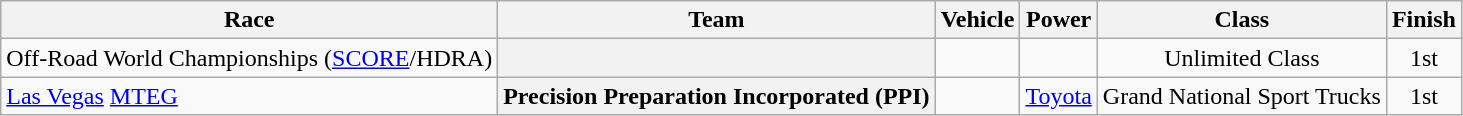<table class="wikitable">
<tr>
<th>Race</th>
<th>Team</th>
<th>Vehicle</th>
<th>Power</th>
<th>Class</th>
<th>Finish</th>
</tr>
<tr>
<td>Off-Road World Championships (<a href='#'>SCORE</a>/HDRA)</td>
<th></th>
<td></td>
<td></td>
<td align=center>Unlimited Class</td>
<td align=center>1st</td>
</tr>
<tr>
<td><a href='#'>Las Vegas</a> <a href='#'>MTEG</a></td>
<th>Precision Preparation Incorporated (PPI)</th>
<td></td>
<td><a href='#'>Toyota</a></td>
<td align=center>Grand National Sport Trucks</td>
<td align=center>1st</td>
</tr>
</table>
